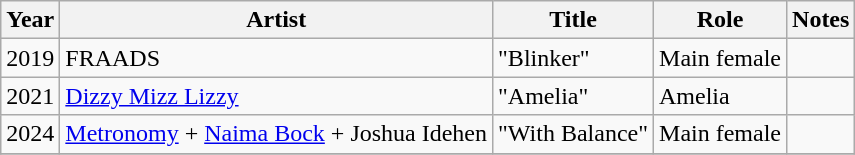<table class="wikitable sortable">
<tr>
<th scope="col">Year</th>
<th scope="col">Artist</th>
<th scope="col">Title</th>
<th scope="col">Role</th>
<th scope="col" class="unsortable">Notes</th>
</tr>
<tr>
<td>2019</td>
<td>FRAADS</td>
<td>"Blinker"</td>
<td>Main female</td>
<td></td>
</tr>
<tr>
<td>2021</td>
<td><a href='#'>Dizzy Mizz Lizzy</a></td>
<td>"Amelia"</td>
<td>Amelia </td>
<td></td>
</tr>
<tr>
<td>2024</td>
<td><a href='#'>Metronomy</a> + <a href='#'>Naima Bock</a> + Joshua Idehen</td>
<td>"With Balance"</td>
<td>Main female</td>
<td></td>
</tr>
<tr>
</tr>
</table>
